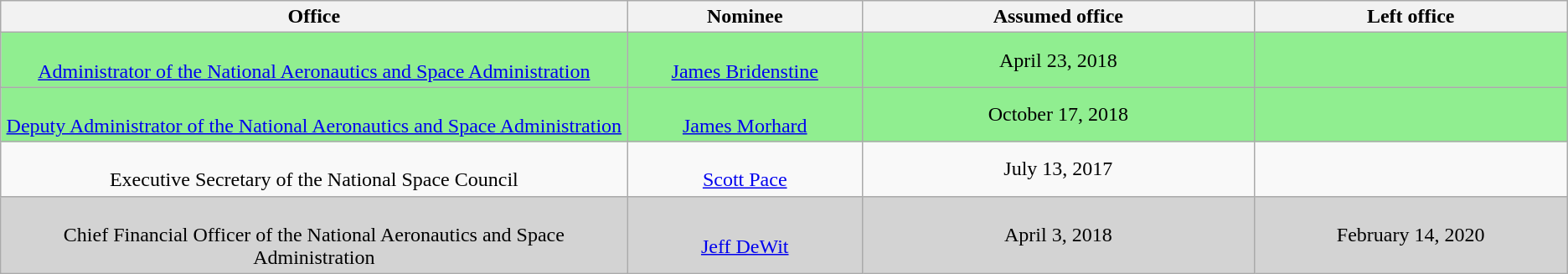<table class="wikitable sortable" style="text-align:center">
<tr>
<th style="width:40%;">Office</th>
<th style="width:15%;">Nominee</th>
<th style="width:25%;" data-sort- type="date">Assumed office</th>
<th style="width:20%;" data-sort- type="date">Left office</th>
</tr>
<tr style="background:lightgreen;">
<td><br><a href='#'>Administrator of the National Aeronautics and Space Administration</a></td>
<td><br><a href='#'>James Bridenstine</a></td>
<td>April 23, 2018<br></td>
<td></td>
</tr>
<tr style="background:lightgreen;">
<td><br><a href='#'>Deputy Administrator of the National Aeronautics and Space Administration</a></td>
<td><br><a href='#'>James Morhard</a></td>
<td>October 17, 2018<br></td>
<td></td>
</tr>
<tr>
<td><br>Executive Secretary of the National Space Council</td>
<td><br><a href='#'>Scott Pace</a></td>
<td>July 13, 2017<br></td>
<td></td>
</tr>
<tr style="background:lightgray;">
<td><br>Chief Financial Officer of the National Aeronautics and Space Administration</td>
<td><br><a href='#'>Jeff DeWit</a></td>
<td>April 3, 2018<br></td>
<td>February 14, 2020</td>
</tr>
</table>
